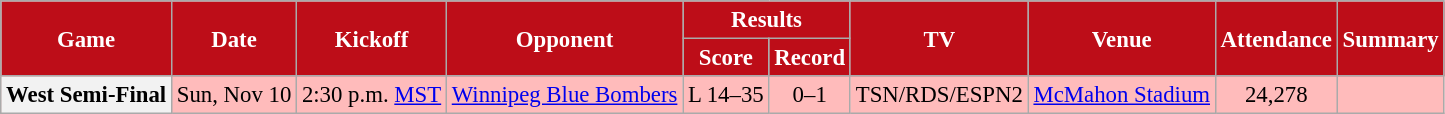<table class="wikitable" style="font-size: 95%;">
<tr>
<th style="background:#BD0D18;color:#FFFFFF;" rowspan=2>Game</th>
<th style="background:#BD0D18;color:#FFFFFF;" rowspan=2>Date</th>
<th style="background:#BD0D18;color:#FFFFFF;" rowspan=2>Kickoff</th>
<th style="background:#BD0D18;color:#FFFFFF;" rowspan=2>Opponent</th>
<th style="background:#BD0D18;color:#FFFFFF;" colspan=2>Results</th>
<th style="background:#BD0D18;color:#FFFFFF;" rowspan=2>TV</th>
<th style="background:#BD0D18;color:#FFFFFF;" rowspan=2>Venue</th>
<th style="background:#BD0D18;color:#FFFFFF;" rowspan=2>Attendance</th>
<th style="background:#BD0D18;color:#FFFFFF;" rowspan=2>Summary</th>
</tr>
<tr>
<th style="background:#BD0D18;color:#FFFFFF;">Score</th>
<th style="background:#BD0D18;color:#FFFFFF;">Record</th>
</tr>
<tr align="center" bgcolor="#ffbbbb">
<th align="center"><strong>West Semi-Final</strong></th>
<td align="center">Sun, Nov 10</td>
<td align="center">2:30 p.m. <a href='#'>MST</a></td>
<td align="center"><a href='#'>Winnipeg Blue Bombers</a></td>
<td align="center">L 14–35</td>
<td align="center">0–1</td>
<td align="center">TSN/RDS/ESPN2</td>
<td align="center"><a href='#'>McMahon Stadium</a></td>
<td align="center">24,278</td>
<td align="center"></td>
</tr>
</table>
